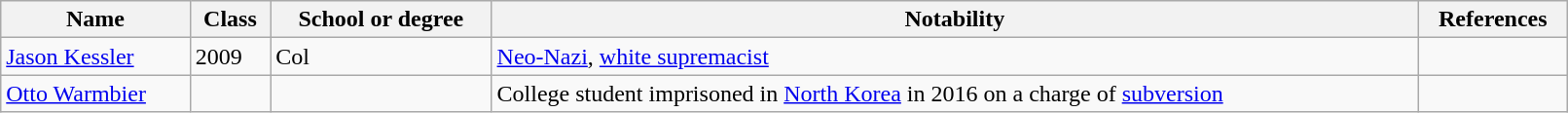<table class="wikitable" style="width:85%;">
<tr>
<th>Name</th>
<th>Class</th>
<th>School or degree</th>
<th>Notability</th>
<th>References</th>
</tr>
<tr>
<td><a href='#'>Jason Kessler</a></td>
<td>2009</td>
<td>Col</td>
<td><a href='#'>Neo-Nazi</a>, <a href='#'>white supremacist</a></td>
<td></td>
</tr>
<tr>
<td><a href='#'>Otto Warmbier</a></td>
<td></td>
<td></td>
<td>College student imprisoned in <a href='#'>North Korea</a> in 2016 on a charge of <a href='#'>subversion</a></td>
<td></td>
</tr>
</table>
